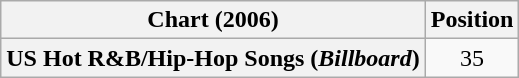<table class="wikitable plainrowheaders" style="text-align:center">
<tr>
<th scope="col">Chart (2006)</th>
<th scope="col">Position</th>
</tr>
<tr>
<th scope="row">US Hot R&B/Hip-Hop Songs (<em>Billboard</em>)</th>
<td>35</td>
</tr>
</table>
